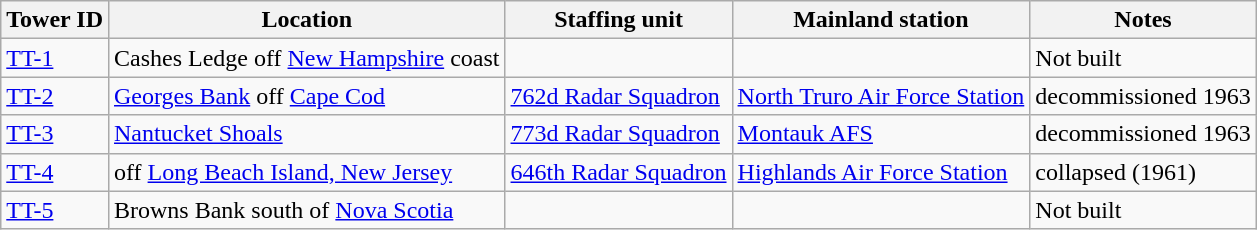<table class="wikitable" style="text-align: left; height: 100px;">
<tr>
<th>Tower ID</th>
<th>Location</th>
<th>Staffing unit</th>
<th>Mainland station</th>
<th>Notes</th>
</tr>
<tr>
<td><a href='#'>TT-1</a></td>
<td>Cashes Ledge off <a href='#'>New Hampshire</a> coast<br></td>
<td></td>
<td></td>
<td>Not built</td>
</tr>
<tr>
<td><a href='#'>TT-2</a></td>
<td><a href='#'>Georges Bank</a> off <a href='#'>Cape Cod</a><br></td>
<td><a href='#'>762d Radar Squadron</a></td>
<td><a href='#'>North Truro Air Force Station</a></td>
<td>decommissioned 1963</td>
</tr>
<tr>
<td><a href='#'>TT-3</a></td>
<td><a href='#'>Nantucket Shoals</a><br></td>
<td><a href='#'>773d Radar Squadron</a></td>
<td><a href='#'>Montauk AFS</a></td>
<td>decommissioned 1963</td>
</tr>
<tr>
<td><a href='#'>TT-4</a></td>
<td>off <a href='#'>Long Beach Island, New Jersey</a><br></td>
<td><a href='#'>646th Radar Squadron</a></td>
<td><a href='#'>Highlands Air Force Station</a></td>
<td>collapsed (1961)</td>
</tr>
<tr>
<td><a href='#'>TT-5</a></td>
<td>Browns Bank south of <a href='#'>Nova Scotia</a><br></td>
<td></td>
<td></td>
<td>Not built</td>
</tr>
</table>
